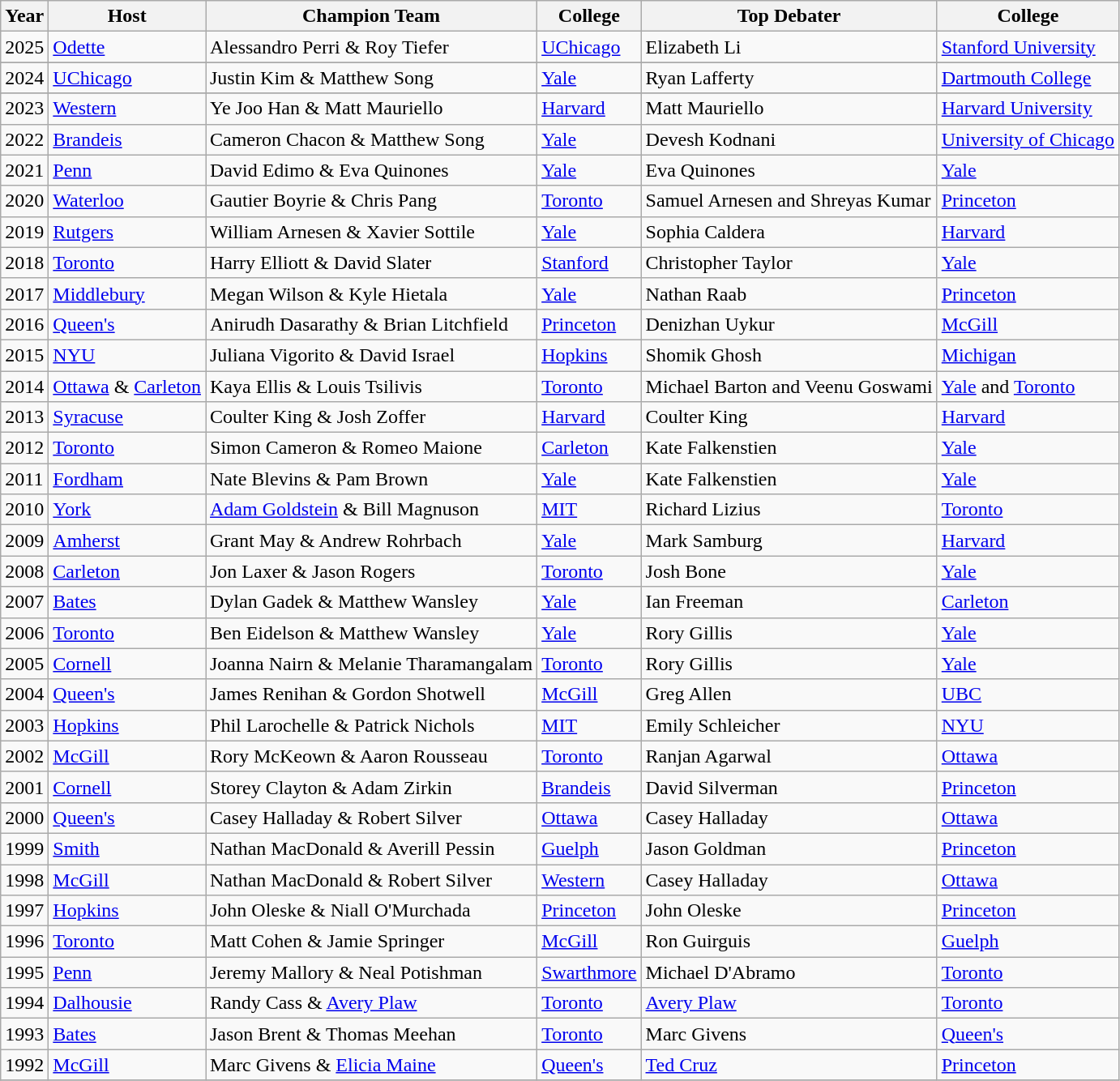<table class="wikitable sortable">
<tr>
<th>Year</th>
<th>Host</th>
<th>Champion Team</th>
<th>College</th>
<th>Top Debater</th>
<th>College</th>
</tr>
<tr>
<td>2025</td>
<td> <a href='#'>Odette</a></td>
<td>Alessandro Perri & Roy Tiefer</td>
<td> <a href='#'>UChicago</a></td>
<td>Elizabeth Li</td>
<td> <a href='#'>Stanford University</a></td>
</tr>
<tr>
</tr>
<tr>
<td>2024</td>
<td> <a href='#'>UChicago</a></td>
<td>Justin Kim & Matthew Song</td>
<td> <a href='#'>Yale</a></td>
<td>Ryan Lafferty</td>
<td> <a href='#'>Dartmouth College</a></td>
</tr>
<tr>
</tr>
<tr>
<td>2023</td>
<td> <a href='#'>Western</a></td>
<td>Ye Joo Han & Matt Mauriello</td>
<td> <a href='#'>Harvard</a></td>
<td>Matt Mauriello</td>
<td> <a href='#'>Harvard University</a></td>
</tr>
<tr>
<td>2022</td>
<td> <a href='#'>Brandeis</a></td>
<td>Cameron Chacon & Matthew Song</td>
<td> <a href='#'>Yale</a></td>
<td>Devesh Kodnani</td>
<td> <a href='#'>University of Chicago</a></td>
</tr>
<tr>
<td>2021</td>
<td> <a href='#'>Penn</a></td>
<td>David Edimo & Eva Quinones</td>
<td> <a href='#'>Yale</a></td>
<td>Eva Quinones</td>
<td> <a href='#'>Yale</a></td>
</tr>
<tr>
<td>2020</td>
<td> <a href='#'>Waterloo</a></td>
<td>Gautier Boyrie & Chris Pang</td>
<td> <a href='#'>Toronto</a></td>
<td>Samuel Arnesen and Shreyas Kumar</td>
<td> <a href='#'>Princeton</a></td>
</tr>
<tr>
<td>2019</td>
<td> <a href='#'>Rutgers</a></td>
<td>William Arnesen & Xavier Sottile</td>
<td> <a href='#'>Yale</a></td>
<td>Sophia Caldera</td>
<td> <a href='#'>Harvard</a></td>
</tr>
<tr>
<td>2018</td>
<td> <a href='#'>Toronto</a></td>
<td>Harry Elliott & David Slater</td>
<td> <a href='#'>Stanford</a></td>
<td>Christopher Taylor</td>
<td> <a href='#'>Yale</a></td>
</tr>
<tr>
<td>2017</td>
<td> <a href='#'>Middlebury</a></td>
<td>Megan Wilson & Kyle Hietala</td>
<td> <a href='#'>Yale</a></td>
<td>Nathan Raab</td>
<td> <a href='#'>Princeton</a></td>
</tr>
<tr>
<td>2016</td>
<td> <a href='#'>Queen's</a></td>
<td>Anirudh Dasarathy & Brian Litchfield</td>
<td> <a href='#'>Princeton</a></td>
<td>Denizhan Uykur</td>
<td> <a href='#'>McGill</a></td>
</tr>
<tr>
<td>2015</td>
<td> <a href='#'>NYU</a></td>
<td>Juliana Vigorito & David Israel</td>
<td> <a href='#'>Hopkins</a></td>
<td>Shomik Ghosh</td>
<td> <a href='#'>Michigan</a></td>
</tr>
<tr>
<td>2014</td>
<td> <a href='#'>Ottawa</a> & <a href='#'>Carleton</a></td>
<td>Kaya Ellis & Louis Tsilivis</td>
<td> <a href='#'>Toronto</a></td>
<td>Michael Barton and Veenu Goswami</td>
<td> <a href='#'>Yale</a> and  <a href='#'>Toronto</a></td>
</tr>
<tr>
<td>2013</td>
<td> <a href='#'>Syracuse</a></td>
<td>Coulter King & Josh Zoffer</td>
<td> <a href='#'>Harvard</a></td>
<td>Coulter King</td>
<td> <a href='#'>Harvard</a></td>
</tr>
<tr>
<td>2012</td>
<td> <a href='#'>Toronto</a></td>
<td>Simon Cameron & Romeo Maione</td>
<td> <a href='#'>Carleton</a></td>
<td>Kate Falkenstien</td>
<td> <a href='#'>Yale</a></td>
</tr>
<tr>
<td>2011</td>
<td> <a href='#'>Fordham</a></td>
<td>Nate Blevins & Pam Brown</td>
<td> <a href='#'>Yale</a></td>
<td>Kate Falkenstien</td>
<td> <a href='#'>Yale</a></td>
</tr>
<tr>
<td>2010</td>
<td> <a href='#'>York</a></td>
<td><a href='#'>Adam Goldstein</a> & Bill Magnuson</td>
<td> <a href='#'>MIT</a></td>
<td>Richard Lizius</td>
<td> <a href='#'>Toronto</a></td>
</tr>
<tr>
<td>2009</td>
<td> <a href='#'>Amherst</a></td>
<td>Grant May & Andrew Rohrbach</td>
<td> <a href='#'>Yale</a></td>
<td>Mark Samburg</td>
<td> <a href='#'>Harvard</a></td>
</tr>
<tr>
<td>2008</td>
<td> <a href='#'>Carleton</a></td>
<td>Jon Laxer & Jason Rogers</td>
<td> <a href='#'>Toronto</a></td>
<td>Josh Bone</td>
<td> <a href='#'>Yale</a></td>
</tr>
<tr>
<td>2007</td>
<td> <a href='#'>Bates</a></td>
<td>Dylan Gadek & Matthew Wansley</td>
<td> <a href='#'>Yale</a></td>
<td>Ian Freeman</td>
<td> <a href='#'>Carleton</a></td>
</tr>
<tr>
<td>2006</td>
<td> <a href='#'>Toronto</a></td>
<td>Ben Eidelson & Matthew Wansley</td>
<td> <a href='#'>Yale</a></td>
<td>Rory Gillis</td>
<td> <a href='#'>Yale</a></td>
</tr>
<tr>
<td>2005</td>
<td> <a href='#'>Cornell</a></td>
<td>Joanna Nairn & Melanie Tharamangalam</td>
<td> <a href='#'>Toronto</a></td>
<td>Rory Gillis</td>
<td> <a href='#'>Yale</a></td>
</tr>
<tr>
<td>2004</td>
<td> <a href='#'>Queen's</a></td>
<td>James Renihan & Gordon Shotwell</td>
<td> <a href='#'>McGill</a></td>
<td>Greg Allen</td>
<td> <a href='#'>UBC</a></td>
</tr>
<tr>
<td>2003</td>
<td> <a href='#'>Hopkins</a></td>
<td>Phil Larochelle & Patrick Nichols</td>
<td> <a href='#'>MIT</a></td>
<td>Emily Schleicher</td>
<td> <a href='#'>NYU</a></td>
</tr>
<tr>
<td>2002</td>
<td> <a href='#'>McGill</a></td>
<td>Rory McKeown & Aaron Rousseau</td>
<td> <a href='#'>Toronto</a></td>
<td>Ranjan Agarwal</td>
<td> <a href='#'>Ottawa</a></td>
</tr>
<tr>
<td>2001</td>
<td> <a href='#'>Cornell</a></td>
<td>Storey Clayton & Adam Zirkin</td>
<td> <a href='#'>Brandeis</a></td>
<td>David Silverman</td>
<td> <a href='#'>Princeton</a></td>
</tr>
<tr>
<td>2000</td>
<td> <a href='#'>Queen's</a></td>
<td>Casey Halladay & Robert Silver</td>
<td> <a href='#'>Ottawa</a></td>
<td>Casey Halladay</td>
<td> <a href='#'>Ottawa</a></td>
</tr>
<tr>
<td>1999</td>
<td> <a href='#'>Smith</a></td>
<td>Nathan MacDonald & Averill Pessin</td>
<td> <a href='#'>Guelph</a></td>
<td>Jason Goldman</td>
<td> <a href='#'>Princeton</a></td>
</tr>
<tr>
<td>1998</td>
<td> <a href='#'>McGill</a></td>
<td>Nathan MacDonald & Robert Silver</td>
<td> <a href='#'>Western</a></td>
<td>Casey Halladay</td>
<td> <a href='#'>Ottawa</a></td>
</tr>
<tr>
<td>1997</td>
<td> <a href='#'>Hopkins</a></td>
<td>John Oleske & Niall O'Murchada</td>
<td> <a href='#'>Princeton</a></td>
<td>John Oleske</td>
<td> <a href='#'>Princeton</a></td>
</tr>
<tr>
<td>1996</td>
<td> <a href='#'>Toronto</a></td>
<td>Matt Cohen & Jamie Springer</td>
<td> <a href='#'>McGill</a></td>
<td>Ron Guirguis</td>
<td> <a href='#'>Guelph</a></td>
</tr>
<tr>
<td>1995</td>
<td> <a href='#'>Penn</a></td>
<td>Jeremy Mallory & Neal Potishman</td>
<td> <a href='#'>Swarthmore</a></td>
<td>Michael D'Abramo</td>
<td> <a href='#'>Toronto</a></td>
</tr>
<tr>
<td>1994</td>
<td> <a href='#'>Dalhousie</a></td>
<td>Randy Cass & <a href='#'>Avery Plaw</a></td>
<td> <a href='#'>Toronto</a></td>
<td><a href='#'>Avery Plaw</a></td>
<td> <a href='#'>Toronto</a></td>
</tr>
<tr>
<td>1993</td>
<td> <a href='#'>Bates</a></td>
<td>Jason Brent & Thomas Meehan</td>
<td> <a href='#'>Toronto</a></td>
<td>Marc Givens</td>
<td> <a href='#'>Queen's</a></td>
</tr>
<tr>
<td>1992</td>
<td> <a href='#'>McGill</a></td>
<td>Marc Givens & <a href='#'>Elicia Maine</a></td>
<td> <a href='#'>Queen's</a></td>
<td><a href='#'>Ted Cruz</a></td>
<td> <a href='#'>Princeton</a></td>
</tr>
<tr>
</tr>
</table>
